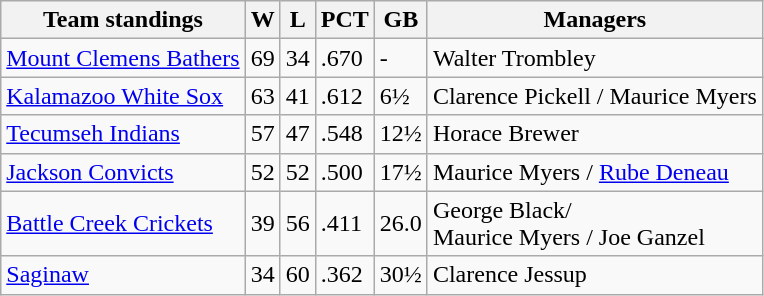<table class="wikitable">
<tr>
<th>Team standings</th>
<th>W</th>
<th>L</th>
<th>PCT</th>
<th>GB</th>
<th>Managers</th>
</tr>
<tr>
<td><a href='#'>Mount Clemens Bathers</a></td>
<td>69</td>
<td>34</td>
<td>.670</td>
<td>-</td>
<td>Walter Trombley</td>
</tr>
<tr>
<td><a href='#'>Kalamazoo White Sox</a></td>
<td>63</td>
<td>41</td>
<td>.612</td>
<td>6½</td>
<td>Clarence Pickell / Maurice Myers</td>
</tr>
<tr>
<td><a href='#'>Tecumseh Indians</a></td>
<td>57</td>
<td>47</td>
<td>.548</td>
<td>12½</td>
<td>Horace Brewer</td>
</tr>
<tr>
<td><a href='#'>Jackson Convicts</a></td>
<td>52</td>
<td>52</td>
<td>.500</td>
<td>17½</td>
<td>Maurice Myers  / <a href='#'>Rube Deneau</a></td>
</tr>
<tr>
<td><a href='#'>Battle Creek Crickets</a></td>
<td>39</td>
<td>56</td>
<td>.411</td>
<td>26.0</td>
<td>George Black/<br>Maurice Myers / Joe Ganzel</td>
</tr>
<tr>
<td><a href='#'>Saginaw</a></td>
<td>34</td>
<td>60</td>
<td>.362</td>
<td>30½</td>
<td>Clarence Jessup</td>
</tr>
</table>
